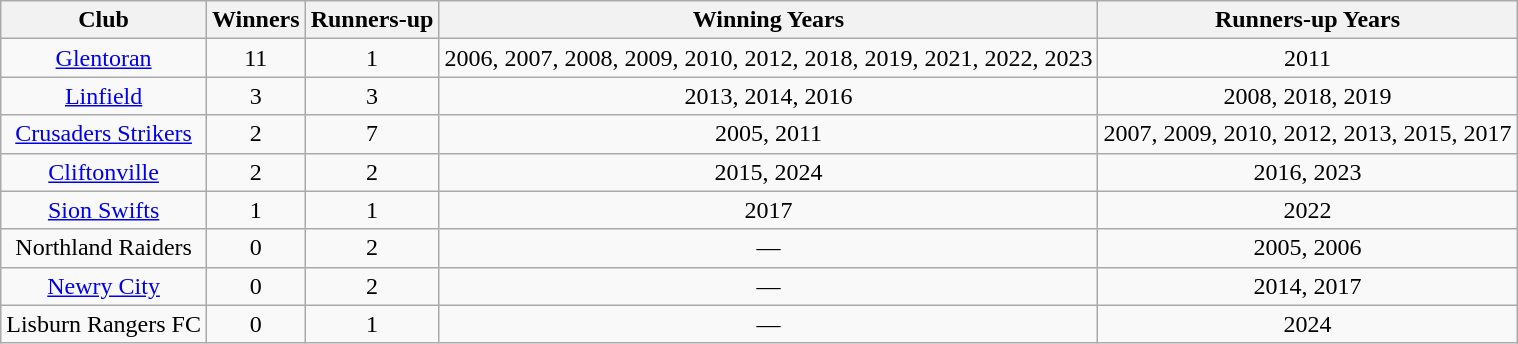<table class="wikitable sortable" style="text-align: center;">
<tr>
<th>Club</th>
<th>Winners</th>
<th>Runners-up</th>
<th>Winning Years</th>
<th>Runners-up Years</th>
</tr>
<tr>
<td><a href='#'>Glentoran</a></td>
<td>11</td>
<td>1</td>
<td>2006, 2007, 2008, 2009, 2010, 2012, 2018, 2019, 2021, 2022, 2023</td>
<td>2011</td>
</tr>
<tr>
<td><a href='#'>Linfield</a></td>
<td>3</td>
<td>3</td>
<td>2013, 2014, 2016</td>
<td>2008, 2018, 2019</td>
</tr>
<tr>
<td><a href='#'>Crusaders Strikers</a></td>
<td>2</td>
<td>7</td>
<td>2005, 2011</td>
<td>2007, 2009, 2010, 2012, 2013, 2015, 2017</td>
</tr>
<tr>
<td><a href='#'>Cliftonville</a></td>
<td>2</td>
<td>2</td>
<td>2015, 2024</td>
<td>2016, 2023</td>
</tr>
<tr>
<td><a href='#'>Sion Swifts</a></td>
<td>1</td>
<td>1</td>
<td>2017</td>
<td>2022</td>
</tr>
<tr>
<td>Northland Raiders</td>
<td>0</td>
<td>2</td>
<td>—</td>
<td>2005, 2006</td>
</tr>
<tr>
<td><a href='#'>Newry City</a></td>
<td>0</td>
<td>2</td>
<td>—</td>
<td>2014, 2017</td>
</tr>
<tr>
<td>Lisburn Rangers FC</td>
<td>0</td>
<td>1</td>
<td>—</td>
<td>2024</td>
</tr>
</table>
